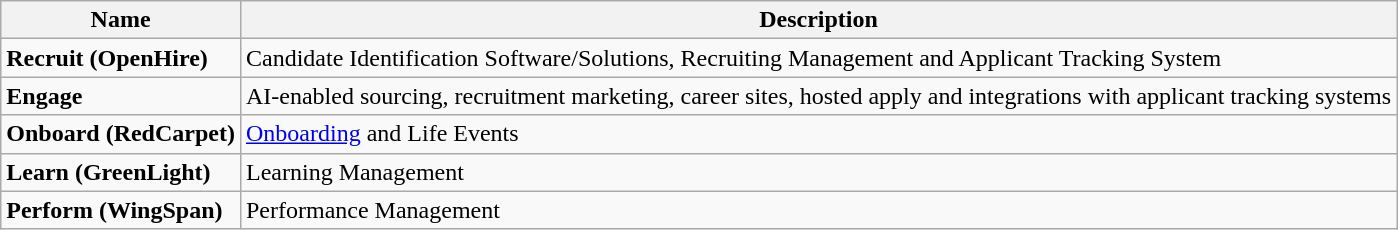<table class="wikitable">
<tr>
<th>Name</th>
<th>Description</th>
</tr>
<tr>
<td><strong>Recruit (OpenHire)</strong></td>
<td>Candidate Identification Software/Solutions, Recruiting Management and Applicant Tracking System</td>
</tr>
<tr>
<td><strong>Engage</strong></td>
<td>AI-enabled sourcing, recruitment marketing, career sites, hosted apply and integrations with applicant tracking systems</td>
</tr>
<tr>
<td><strong>Onboard (RedCarpet)</strong></td>
<td><a href='#'>Onboarding</a> and Life Events</td>
</tr>
<tr>
<td><strong>Learn (GreenLight)</strong></td>
<td>Learning Management</td>
</tr>
<tr>
<td><strong>Perform (WingSpan)</strong></td>
<td>Performance Management</td>
</tr>
</table>
